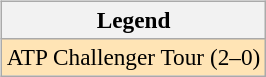<table>
<tr valign=top>
<td><br><table class="wikitable" style=font-size:97%>
<tr>
<th>Legend</th>
</tr>
<tr style="background:moccasin;">
<td>ATP Challenger Tour (2–0)</td>
</tr>
</table>
</td>
<td></td>
</tr>
</table>
